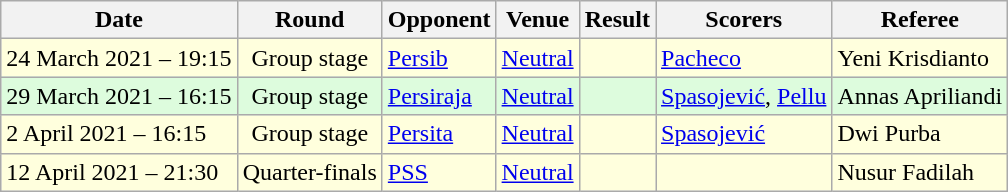<table class="wikitable">
<tr>
<th>Date</th>
<th>Round</th>
<th>Opponent</th>
<th>Venue</th>
<th>Result</th>
<th>Scorers</th>
<th>Referee</th>
</tr>
<tr bgcolor = "#FFFFDD">
<td>24 March 2021 – 19:15</td>
<td align="center">Group stage</td>
<td><a href='#'>Persib</a></td>
<td><a href='#'>Neutral</a></td>
<td></td>
<td><a href='#'>Pacheco</a></td>
<td>Yeni Krisdianto</td>
</tr>
<tr bgcolor = "#DDFCDD">
<td>29 March 2021 – 16:15</td>
<td align="center">Group stage</td>
<td><a href='#'>Persiraja</a></td>
<td><a href='#'>Neutral</a></td>
<td></td>
<td><a href='#'>Spasojević</a>, <a href='#'>Pellu</a></td>
<td>Annas Apriliandi</td>
</tr>
<tr bgcolor = "#FFFFDD">
<td>2 April 2021 – 16:15</td>
<td align="center">Group stage</td>
<td><a href='#'>Persita</a></td>
<td><a href='#'>Neutral</a></td>
<td></td>
<td><a href='#'>Spasojević</a></td>
<td>Dwi Purba</td>
</tr>
<tr bgcolor = "#FFFFDD">
<td>12 April 2021 – 21:30</td>
<td align="center">Quarter-finals</td>
<td><a href='#'>PSS</a></td>
<td><a href='#'>Neutral</a></td>
<td> </td>
<td></td>
<td>Nusur Fadilah</td>
</tr>
</table>
